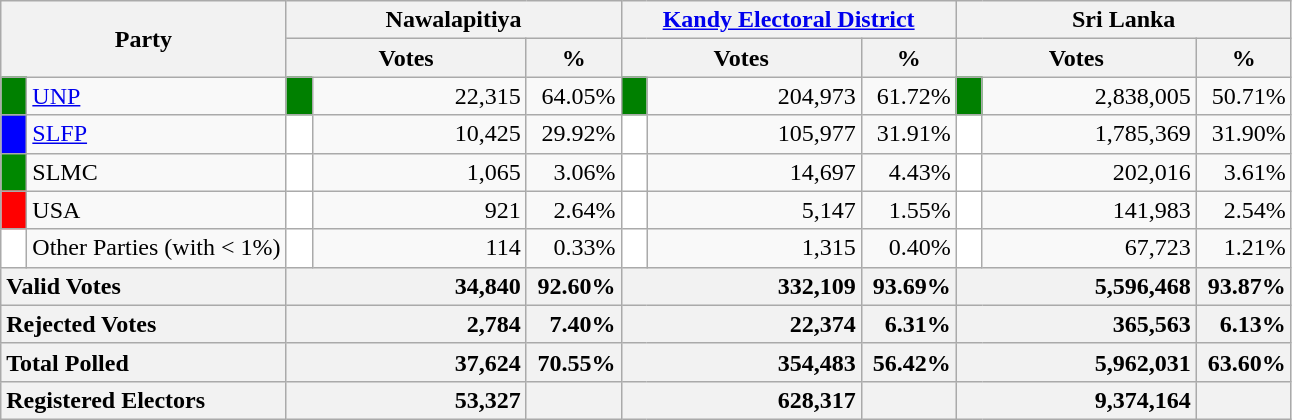<table class="wikitable">
<tr>
<th colspan="2" width="144px"rowspan="2">Party</th>
<th colspan="3" width="216px">Nawalapitiya</th>
<th colspan="3" width="216px"><a href='#'>Kandy Electoral District</a></th>
<th colspan="3" width="216px">Sri Lanka</th>
</tr>
<tr>
<th colspan="2" width="144px">Votes</th>
<th>%</th>
<th colspan="2" width="144px">Votes</th>
<th>%</th>
<th colspan="2" width="144px">Votes</th>
<th>%</th>
</tr>
<tr>
<td style="background-color:green;" width="10px"></td>
<td style="text-align:left;"><a href='#'>UNP</a></td>
<td style="background-color:green;" width="10px"></td>
<td style="text-align:right;">22,315</td>
<td style="text-align:right;">64.05%</td>
<td style="background-color:green;" width="10px"></td>
<td style="text-align:right;">204,973</td>
<td style="text-align:right;">61.72%</td>
<td style="background-color:green;" width="10px"></td>
<td style="text-align:right;">2,838,005</td>
<td style="text-align:right;">50.71%</td>
</tr>
<tr>
<td style="background-color:blue;" width="10px"></td>
<td style="text-align:left;"><a href='#'>SLFP</a></td>
<td style="background-color:white;" width="10px"></td>
<td style="text-align:right;">10,425</td>
<td style="text-align:right;">29.92%</td>
<td style="background-color:white;" width="10px"></td>
<td style="text-align:right;">105,977</td>
<td style="text-align:right;">31.91%</td>
<td style="background-color:white;" width="10px"></td>
<td style="text-align:right;">1,785,369</td>
<td style="text-align:right;">31.90%</td>
</tr>
<tr>
<td style="background-color:#008800;" width="10px"></td>
<td style="text-align:left;">SLMC</td>
<td style="background-color:white;" width="10px"></td>
<td style="text-align:right;">1,065</td>
<td style="text-align:right;">3.06%</td>
<td style="background-color:white;" width="10px"></td>
<td style="text-align:right;">14,697</td>
<td style="text-align:right;">4.43%</td>
<td style="background-color:white;" width="10px"></td>
<td style="text-align:right;">202,016</td>
<td style="text-align:right;">3.61%</td>
</tr>
<tr>
<td style="background-color:red;" width="10px"></td>
<td style="text-align:left;">USA</td>
<td style="background-color:white;" width="10px"></td>
<td style="text-align:right;">921</td>
<td style="text-align:right;">2.64%</td>
<td style="background-color:white;" width="10px"></td>
<td style="text-align:right;">5,147</td>
<td style="text-align:right;">1.55%</td>
<td style="background-color:white;" width="10px"></td>
<td style="text-align:right;">141,983</td>
<td style="text-align:right;">2.54%</td>
</tr>
<tr>
<td style="background-color:white;" width="10px"></td>
<td style="text-align:left;">Other Parties (with < 1%)</td>
<td style="background-color:white;" width="10px"></td>
<td style="text-align:right;">114</td>
<td style="text-align:right;">0.33%</td>
<td style="background-color:white;" width="10px"></td>
<td style="text-align:right;">1,315</td>
<td style="text-align:right;">0.40%</td>
<td style="background-color:white;" width="10px"></td>
<td style="text-align:right;">67,723</td>
<td style="text-align:right;">1.21%</td>
</tr>
<tr>
<th colspan="2" width="144px"style="text-align:left;">Valid Votes</th>
<th style="text-align:right;"colspan="2" width="144px">34,840</th>
<th style="text-align:right;">92.60%</th>
<th style="text-align:right;"colspan="2" width="144px">332,109</th>
<th style="text-align:right;">93.69%</th>
<th style="text-align:right;"colspan="2" width="144px">5,596,468</th>
<th style="text-align:right;">93.87%</th>
</tr>
<tr>
<th colspan="2" width="144px"style="text-align:left;">Rejected Votes</th>
<th style="text-align:right;"colspan="2" width="144px">2,784</th>
<th style="text-align:right;">7.40%</th>
<th style="text-align:right;"colspan="2" width="144px">22,374</th>
<th style="text-align:right;">6.31%</th>
<th style="text-align:right;"colspan="2" width="144px">365,563</th>
<th style="text-align:right;">6.13%</th>
</tr>
<tr>
<th colspan="2" width="144px"style="text-align:left;">Total Polled</th>
<th style="text-align:right;"colspan="2" width="144px">37,624</th>
<th style="text-align:right;">70.55%</th>
<th style="text-align:right;"colspan="2" width="144px">354,483</th>
<th style="text-align:right;">56.42%</th>
<th style="text-align:right;"colspan="2" width="144px">5,962,031</th>
<th style="text-align:right;">63.60%</th>
</tr>
<tr>
<th colspan="2" width="144px"style="text-align:left;">Registered Electors</th>
<th style="text-align:right;"colspan="2" width="144px">53,327</th>
<th></th>
<th style="text-align:right;"colspan="2" width="144px">628,317</th>
<th></th>
<th style="text-align:right;"colspan="2" width="144px">9,374,164</th>
<th></th>
</tr>
</table>
